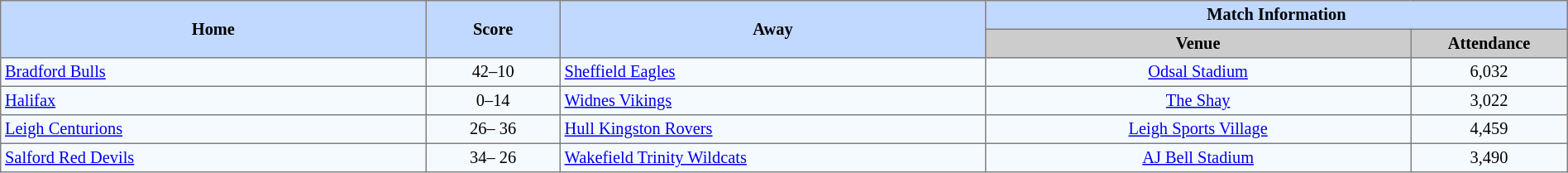<table border=1 style="border-collapse:collapse; font-size:85%; text-align:center;" cellpadding=3 cellspacing=0 width=100%>
<tr bgcolor=#C1D8FF>
<th rowspan=2 width=19%>Home</th>
<th rowspan=2 width=6%>Score</th>
<th rowspan=2 width=19%>Away</th>
<th colspan=2>Match Information</th>
</tr>
<tr bgcolor=#CCCCCC>
<th width=19%>Venue</th>
<th width=7%>Attendance</th>
</tr>
<tr bgcolor=#F5FAFF>
<td align=left> <a href='#'>Bradford Bulls</a></td>
<td>42–10</td>
<td align=left> <a href='#'>Sheffield Eagles</a></td>
<td><a href='#'>Odsal Stadium</a></td>
<td>6,032</td>
</tr>
<tr bgcolor=#F5FAFF>
<td align=left> <a href='#'>Halifax</a></td>
<td>0–14</td>
<td align=left> <a href='#'>Widnes Vikings</a></td>
<td><a href='#'>The Shay</a></td>
<td>3,022</td>
</tr>
<tr bgcolor=#F5FAFF>
<td align=left> <a href='#'>Leigh Centurions</a></td>
<td>26– 36</td>
<td align=left> <a href='#'>Hull Kingston Rovers</a></td>
<td><a href='#'>Leigh Sports Village</a></td>
<td>4,459</td>
</tr>
<tr bgcolor=#F5FAFF>
<td align=left> <a href='#'>Salford Red Devils</a></td>
<td>34– 26</td>
<td align=left> <a href='#'>Wakefield Trinity Wildcats</a></td>
<td><a href='#'>AJ Bell Stadium</a></td>
<td>3,490</td>
</tr>
</table>
